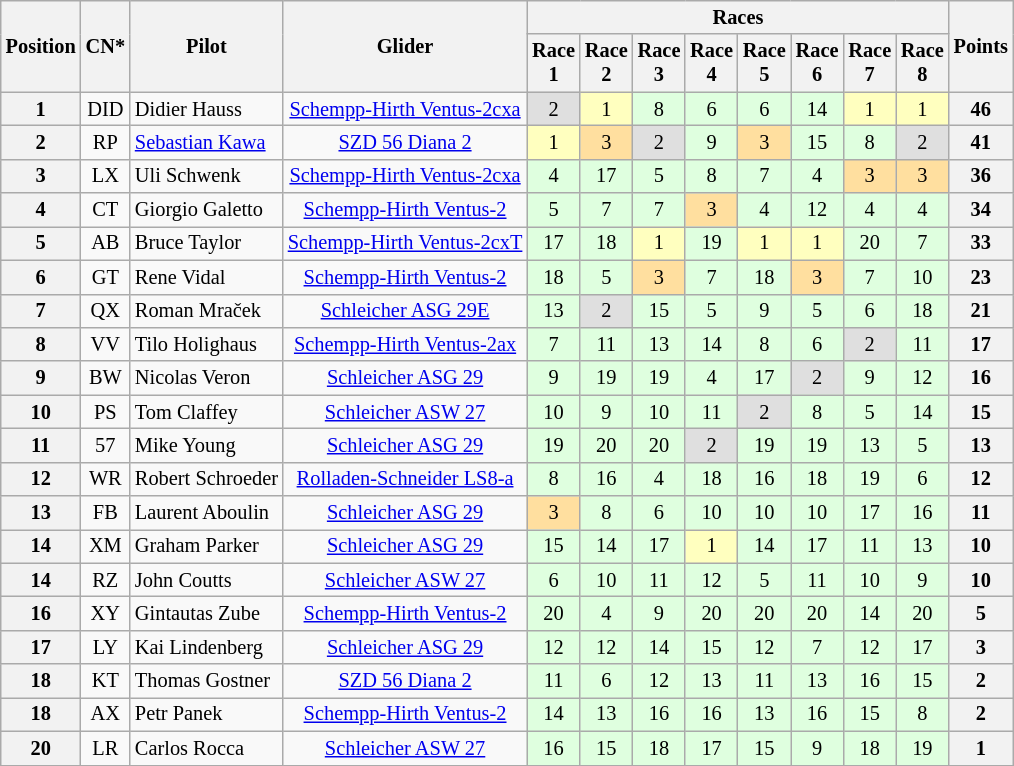<table class="wikitable" style="font-size:85%; text-align:center;">
<tr valign="top">
<th valign="middle" rowspan="2">Position</th>
<th valign="middle" rowspan="2">CN*</th>
<th valign="middle" rowspan="2">Pilot</th>
<th valign="middle" rowspan="2">Glider</th>
<th valign="middle" colspan="8">Races</th>
<th valign="middle" rowspan="2">Points</th>
</tr>
<tr>
<th>Race<br>1</th>
<th>Race<br>2</th>
<th>Race<br>3</th>
<th>Race<br>4</th>
<th>Race<br>5</th>
<th>Race<br>6</th>
<th>Race<br>7</th>
<th>Race<br>8</th>
</tr>
<tr>
<th>1</th>
<td>DID</td>
<td align=left> Didier Hauss</td>
<td><a href='#'>Schempp-Hirth Ventus-2cxa</a></td>
<td bgcolor="#dfdfdf">2</td>
<td bgcolor="#ffffbf">1</td>
<td bgcolor="#dfffdf">8</td>
<td bgcolor="#dfffdf">6</td>
<td bgcolor="#dfffdf">6</td>
<td bgcolor="#dfffdf">14</td>
<td bgcolor="#ffffbf">1</td>
<td bgcolor="#ffffbf">1</td>
<th>46</th>
</tr>
<tr>
<th>2</th>
<td>RP</td>
<td align=left> <a href='#'>Sebastian Kawa</a></td>
<td><a href='#'>SZD 56 Diana 2</a></td>
<td bgcolor="#ffffbf">1</td>
<td bgcolor="#ffdf9f">3</td>
<td bgcolor="#dfdfdf">2</td>
<td bgcolor="#dfffdf">9</td>
<td bgcolor="#ffdf9f">3</td>
<td bgcolor="#dfffdf">15</td>
<td bgcolor="#dfffdf">8</td>
<td bgcolor="#dfdfdf">2</td>
<th>41</th>
</tr>
<tr>
<th>3</th>
<td>LX</td>
<td align=left> Uli Schwenk</td>
<td><a href='#'>Schempp-Hirth Ventus-2cxa</a></td>
<td bgcolor="#dfffdf">4</td>
<td bgcolor="#dfffdf">17</td>
<td bgcolor="#dfffdf">5</td>
<td bgcolor="#dfffdf">8</td>
<td bgcolor="#dfffdf">7</td>
<td bgcolor="#dfffdf">4</td>
<td bgcolor="#ffdf9f">3</td>
<td bgcolor="#ffdf9f">3</td>
<th>36</th>
</tr>
<tr>
<th>4</th>
<td>CT</td>
<td align=left> Giorgio Galetto</td>
<td><a href='#'>Schempp-Hirth Ventus-2</a></td>
<td bgcolor="#dfffdf">5</td>
<td bgcolor="#dfffdf">7</td>
<td bgcolor="#dfffdf">7</td>
<td bgcolor="#ffdf9f">3</td>
<td bgcolor="#dfffdf">4</td>
<td bgcolor="#dfffdf">12</td>
<td bgcolor="#dfffdf">4</td>
<td bgcolor="#dfffdf">4</td>
<th>34</th>
</tr>
<tr>
<th>5</th>
<td>AB</td>
<td align=left> Bruce Taylor</td>
<td><a href='#'>Schempp-Hirth Ventus-2cxT</a></td>
<td bgcolor="#dfffdf">17</td>
<td bgcolor="#dfffdf">18</td>
<td bgcolor="#ffffbf">1</td>
<td bgcolor="#dfffdf">19</td>
<td bgcolor="#ffffbf">1</td>
<td bgcolor="#ffffbf">1</td>
<td bgcolor="#dfffdf">20</td>
<td bgcolor="#dfffdf">7</td>
<th>33</th>
</tr>
<tr>
<th>6</th>
<td>GT</td>
<td align=left> Rene Vidal</td>
<td><a href='#'>Schempp-Hirth Ventus-2</a></td>
<td bgcolor="#dfffdf">18</td>
<td bgcolor="#dfffdf">5</td>
<td bgcolor="#ffdf9f">3</td>
<td bgcolor="#dfffdf">7</td>
<td bgcolor="#dfffdf">18</td>
<td bgcolor="#ffdf9f">3</td>
<td bgcolor="#dfffdf">7</td>
<td bgcolor="#dfffdf">10</td>
<th>23</th>
</tr>
<tr>
<th>7</th>
<td>QX</td>
<td align=left> Roman Mraček</td>
<td><a href='#'> Schleicher ASG 29E</a></td>
<td bgcolor="#dfffdf">13</td>
<td bgcolor="#dfdfdf">2</td>
<td bgcolor="#dfffdf">15</td>
<td bgcolor="#dfffdf">5</td>
<td bgcolor="#dfffdf">9</td>
<td bgcolor="#dfffdf">5</td>
<td bgcolor="#dfffdf">6</td>
<td bgcolor="#dfffdf">18</td>
<th>21</th>
</tr>
<tr>
<th>8</th>
<td>VV</td>
<td align=left> Tilo Holighaus</td>
<td><a href='#'>Schempp-Hirth Ventus-2ax</a></td>
<td bgcolor="#dfffdf">7</td>
<td bgcolor="#dfffdf">11</td>
<td bgcolor="#dfffdf">13</td>
<td bgcolor="#dfffdf">14</td>
<td bgcolor="#dfffdf">8</td>
<td bgcolor="#dfffdf">6</td>
<td bgcolor="#dfdfdf">2</td>
<td bgcolor="#dfffdf">11</td>
<th>17</th>
</tr>
<tr>
<th>9</th>
<td>BW</td>
<td align=left> Nicolas Veron</td>
<td><a href='#'>Schleicher ASG 29</a></td>
<td bgcolor="#dfffdf">9</td>
<td bgcolor="#dfffdf">19</td>
<td bgcolor="#dfffdf">19</td>
<td bgcolor="#dfffdf">4</td>
<td bgcolor="#dfffdf">17</td>
<td bgcolor="#dfdfdf">2</td>
<td bgcolor="#dfffdf">9</td>
<td bgcolor="#dfffdf">12</td>
<th>16</th>
</tr>
<tr>
<th>10</th>
<td>PS</td>
<td align=left> Tom Claffey</td>
<td><a href='#'>Schleicher ASW 27</a></td>
<td bgcolor="#dfffdf">10</td>
<td bgcolor="#dfffdf">9</td>
<td bgcolor="#dfffdf">10</td>
<td bgcolor="#dfffdf">11</td>
<td bgcolor="#dfdfdf">2</td>
<td bgcolor="#dfffdf">8</td>
<td bgcolor="#dfffdf">5</td>
<td bgcolor="#dfffdf">14</td>
<th>15</th>
</tr>
<tr>
<th>11</th>
<td>57</td>
<td align=left> Mike Young</td>
<td><a href='#'>Schleicher ASG 29</a></td>
<td bgcolor="#dfffdf">19</td>
<td bgcolor="#dfffdf">20</td>
<td bgcolor="#dfffdf">20</td>
<td bgcolor="#dfdfdf">2</td>
<td bgcolor="#dfffdf">19</td>
<td bgcolor="#dfffdf">19</td>
<td bgcolor="#dfffdf">13</td>
<td bgcolor="#dfffdf">5</td>
<th>13</th>
</tr>
<tr>
<th>12</th>
<td>WR</td>
<td align=left> Robert Schroeder</td>
<td><a href='#'> Rolladen-Schneider LS8-a</a></td>
<td bgcolor="#dfffdf">8</td>
<td bgcolor="#dfffdf">16</td>
<td bgcolor="#dfffdf">4</td>
<td bgcolor="#dfffdf">18</td>
<td bgcolor="#dfffdf">16</td>
<td bgcolor="#dfffdf">18</td>
<td bgcolor="#dfffdf">19</td>
<td bgcolor="#dfffdf">6</td>
<th>12</th>
</tr>
<tr>
<th>13</th>
<td>FB</td>
<td align=left> Laurent Aboulin</td>
<td><a href='#'>Schleicher ASG 29</a></td>
<td bgcolor="#ffdf9f">3</td>
<td bgcolor="#dfffdf">8</td>
<td bgcolor="#dfffdf">6</td>
<td bgcolor="#dfffdf">10</td>
<td bgcolor="#dfffdf">10</td>
<td bgcolor="#dfffdf">10</td>
<td bgcolor="#dfffdf">17</td>
<td bgcolor="#dfffdf">16</td>
<th>11</th>
</tr>
<tr>
<th>14</th>
<td>XM</td>
<td align=left> Graham Parker</td>
<td><a href='#'>Schleicher ASG 29</a></td>
<td bgcolor="#dfffdf">15</td>
<td bgcolor="#dfffdf">14</td>
<td bgcolor="#dfffdf">17</td>
<td bgcolor="#ffffbf">1</td>
<td bgcolor="#dfffdf">14</td>
<td bgcolor="#dfffdf">17</td>
<td bgcolor="#dfffdf">11</td>
<td bgcolor="#dfffdf">13</td>
<th>10</th>
</tr>
<tr>
<th>14</th>
<td>RZ</td>
<td align=left> John Coutts</td>
<td><a href='#'>Schleicher ASW 27</a></td>
<td bgcolor="#dfffdf">6</td>
<td bgcolor="#dfffdf">10</td>
<td bgcolor="#dfffdf">11</td>
<td bgcolor="#dfffdf">12</td>
<td bgcolor="#dfffdf">5</td>
<td bgcolor="#dfffdf">11</td>
<td bgcolor="#dfffdf">10</td>
<td bgcolor="#dfffdf">9</td>
<th>10</th>
</tr>
<tr>
<th>16</th>
<td>XY</td>
<td align=left> Gintautas Zube</td>
<td><a href='#'>Schempp-Hirth Ventus-2</a></td>
<td bgcolor="#dfffdf">20</td>
<td bgcolor="#dfffdf">4</td>
<td bgcolor="#dfffdf">9</td>
<td bgcolor="#dfffdf">20</td>
<td bgcolor="#dfffdf">20</td>
<td bgcolor="#dfffdf">20</td>
<td bgcolor="#dfffdf">14</td>
<td bgcolor="#dfffdf">20</td>
<th>5</th>
</tr>
<tr>
<th>17</th>
<td>LY</td>
<td align=left> Kai Lindenberg</td>
<td><a href='#'>Schleicher ASG 29</a></td>
<td bgcolor="#dfffdf">12</td>
<td bgcolor="#dfffdf">12</td>
<td bgcolor="#dfffdf">14</td>
<td bgcolor="#dfffdf">15</td>
<td bgcolor="#dfffdf">12</td>
<td bgcolor="#dfffdf">7</td>
<td bgcolor="#dfffdf">12</td>
<td bgcolor="#dfffdf">17</td>
<th>3</th>
</tr>
<tr>
<th>18</th>
<td>KT</td>
<td align=left> Thomas Gostner</td>
<td><a href='#'>SZD 56 Diana 2</a></td>
<td bgcolor="#dfffdf">11</td>
<td bgcolor="#dfffdf">6</td>
<td bgcolor="#dfffdf">12</td>
<td bgcolor="#dfffdf">13</td>
<td bgcolor="#dfffdf">11</td>
<td bgcolor="#dfffdf">13</td>
<td bgcolor="#dfffdf">16</td>
<td bgcolor="#dfffdf">15</td>
<th>2</th>
</tr>
<tr>
<th>18</th>
<td>AX</td>
<td align=left> Petr Panek</td>
<td><a href='#'>Schempp-Hirth Ventus-2</a></td>
<td bgcolor="#dfffdf">14</td>
<td bgcolor="#dfffdf">13</td>
<td bgcolor="#dfffdf">16</td>
<td bgcolor="#dfffdf">16</td>
<td bgcolor="#dfffdf">13</td>
<td bgcolor="#dfffdf">16</td>
<td bgcolor="#dfffdf">15</td>
<td bgcolor="#dfffdf">8</td>
<th>2</th>
</tr>
<tr>
<th>20</th>
<td>LR</td>
<td align=left> Carlos Rocca</td>
<td><a href='#'>Schleicher ASW 27</a></td>
<td bgcolor="#dfffdf">16</td>
<td bgcolor="#dfffdf">15</td>
<td bgcolor="#dfffdf">18</td>
<td bgcolor="#dfffdf">17</td>
<td bgcolor="#dfffdf">15</td>
<td bgcolor="#dfffdf">9</td>
<td bgcolor="#dfffdf">18</td>
<td bgcolor="#dfffdf">19</td>
<th>1</th>
</tr>
<tr>
</tr>
</table>
